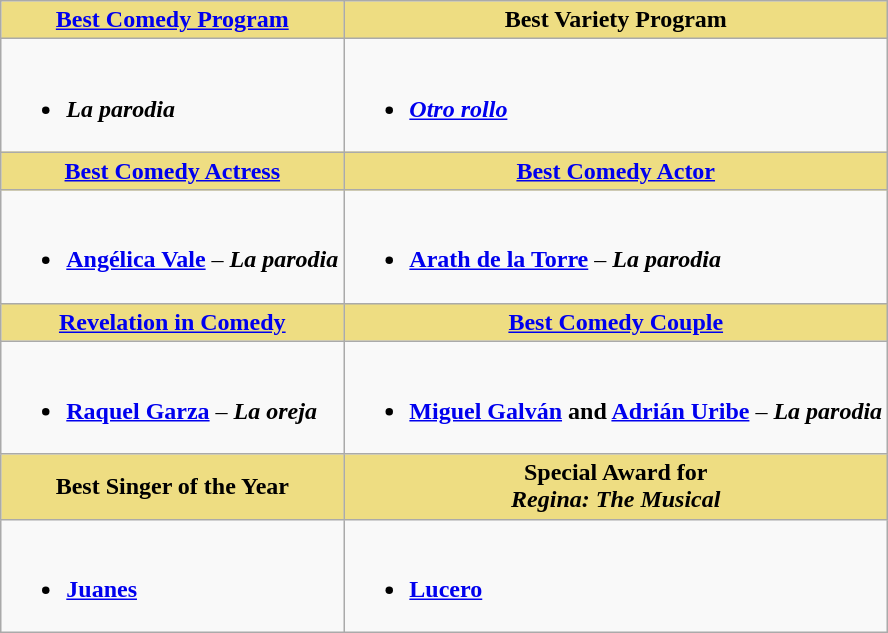<table class="wikitable">
<tr>
<th style="background:#EEDD82"><a href='#'>Best Comedy Program</a></th>
<th style="background:#EEDD82">Best Variety Program</th>
</tr>
<tr>
<td valign="top"><br><ul><li><strong><em>La parodia</em></strong></li></ul></td>
<td valign="top"><br><ul><li><strong><em><a href='#'>Otro rollo</a></em></strong></li></ul></td>
</tr>
<tr>
<th style="background:#EEDD82"><a href='#'>Best Comedy Actress</a></th>
<th style="background:#EEDD82"><a href='#'>Best Comedy Actor</a></th>
</tr>
<tr>
<td valign="top"><br><ul><li><strong><a href='#'>Angélica Vale</a></strong> – <strong><em>La parodia</em></strong></li></ul></td>
<td valign="top"><br><ul><li><strong><a href='#'>Arath de la Torre</a></strong> – <strong><em>La parodia</em></strong></li></ul></td>
</tr>
<tr>
<th style="background:#EEDD82"><a href='#'>Revelation in Comedy</a></th>
<th style="background:#EEDD82"><a href='#'>Best Comedy Couple</a></th>
</tr>
<tr>
<td valign="top"><br><ul><li><strong><a href='#'>Raquel Garza</a></strong> – <strong><em>La oreja</em></strong></li></ul></td>
<td valign="top"><br><ul><li><strong><a href='#'>Miguel Galván</a> and <a href='#'>Adrián Uribe</a></strong> – <strong><em>La parodia</em></strong></li></ul></td>
</tr>
<tr>
<th style="background:#EEDD82">Best Singer of the Year</th>
<th style="background:#EEDD82">Special Award for <br> <em>Regina: The Musical</em></th>
</tr>
<tr>
<td valign="top"><br><ul><li><strong><a href='#'>Juanes</a></strong></li></ul></td>
<td valign="top"><br><ul><li><strong><a href='#'>Lucero</a></strong></li></ul></td>
</tr>
</table>
